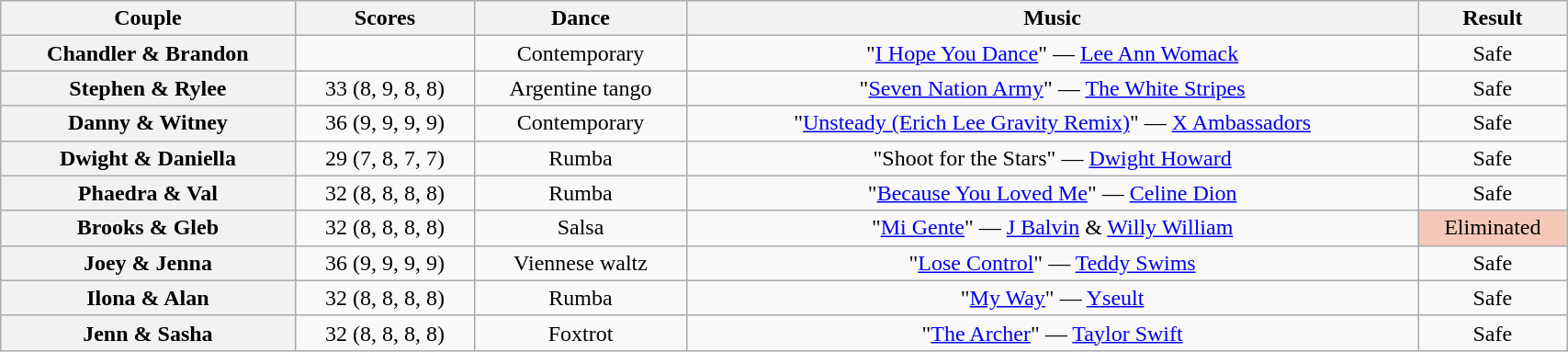<table class="wikitable sortable" style="text-align:center; width: 90%">
<tr>
<th scope="col">Couple</th>
<th scope="col">Scores</th>
<th scope="col" class="unsortable">Dance</th>
<th scope="col" class="unsortable">Music</th>
<th scope="col" class="unsortable">Result</th>
</tr>
<tr>
<th scope="row">Chandler & Brandon</th>
<td></td>
<td>Contemporary</td>
<td>"<a href='#'>I Hope You Dance</a>" — <a href='#'>Lee Ann Womack</a></td>
<td>Safe</td>
</tr>
<tr>
<th scope="row">Stephen & Rylee</th>
<td>33 (8, 9, 8, 8)</td>
<td>Argentine tango</td>
<td>"<a href='#'>Seven Nation Army</a>" — <a href='#'>The White Stripes</a></td>
<td>Safe</td>
</tr>
<tr>
<th scope="row">Danny & Witney</th>
<td>36 (9, 9, 9, 9)</td>
<td>Contemporary</td>
<td>"<a href='#'>Unsteady (Erich Lee Gravity Remix)</a>" — <a href='#'>X Ambassadors</a></td>
<td>Safe</td>
</tr>
<tr>
<th scope="row">Dwight & Daniella</th>
<td>29 (7, 8, 7, 7)</td>
<td>Rumba</td>
<td>"Shoot for the Stars" — <a href='#'>Dwight Howard</a></td>
<td>Safe</td>
</tr>
<tr>
<th scope="row">Phaedra & Val</th>
<td>32 (8, 8, 8, 8)</td>
<td>Rumba</td>
<td>"<a href='#'>Because You Loved Me</a>" — <a href='#'>Celine Dion</a></td>
<td>Safe</td>
</tr>
<tr>
<th scope="row">Brooks & Gleb</th>
<td>32 (8, 8, 8, 8)</td>
<td>Salsa</td>
<td>"<a href='#'>Mi Gente</a>" — <a href='#'>J Balvin</a> & <a href='#'>Willy William</a></td>
<td bgcolor="f4c7b8">Eliminated</td>
</tr>
<tr>
<th scope="row">Joey & Jenna</th>
<td>36 (9, 9, 9, 9)</td>
<td>Viennese waltz</td>
<td>"<a href='#'>Lose Control</a>" — <a href='#'>Teddy Swims</a></td>
<td>Safe</td>
</tr>
<tr>
<th scope="row">Ilona & Alan</th>
<td>32 (8, 8, 8, 8)</td>
<td>Rumba</td>
<td>"<a href='#'>My Way</a>" — <a href='#'>Yseult</a></td>
<td>Safe</td>
</tr>
<tr>
<th scope="row">Jenn & Sasha</th>
<td>32 (8, 8, 8, 8)</td>
<td>Foxtrot</td>
<td>"<a href='#'>The Archer</a>" — <a href='#'>Taylor Swift</a></td>
<td>Safe</td>
</tr>
</table>
